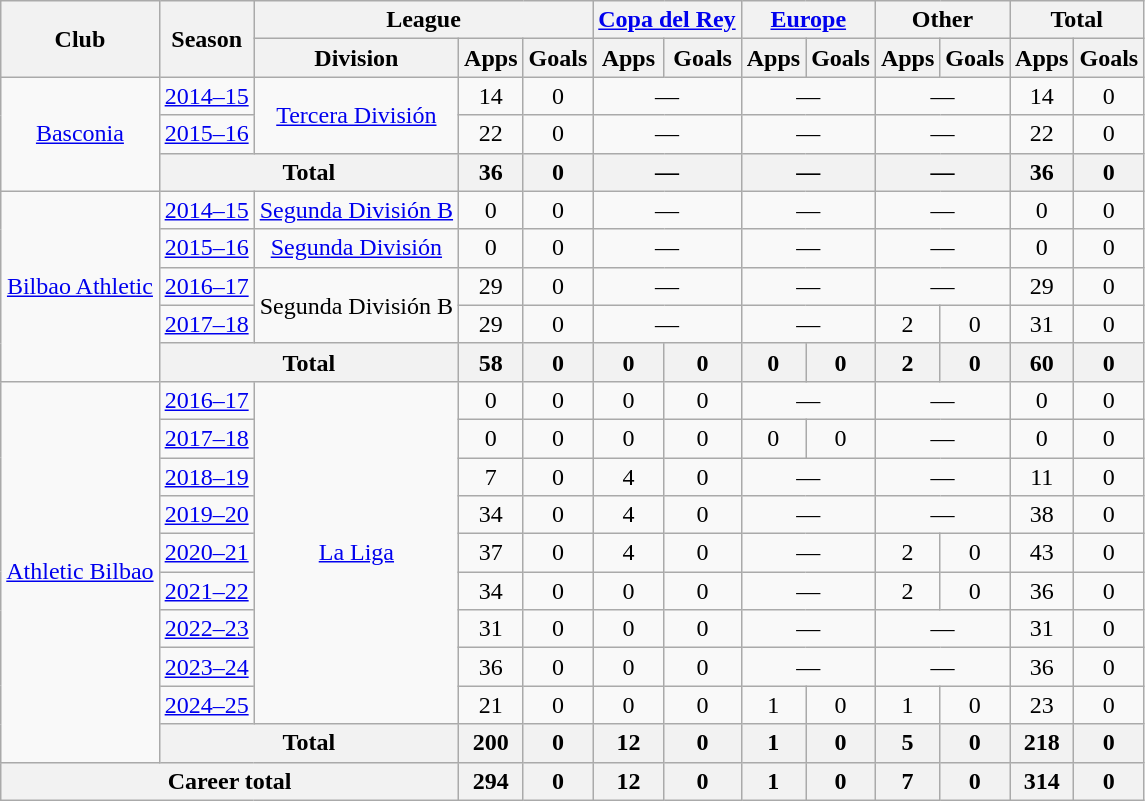<table class="wikitable" style="text-align:center">
<tr>
<th rowspan="2">Club</th>
<th rowspan="2">Season</th>
<th colspan="3">League</th>
<th colspan="2"><a href='#'>Copa del Rey</a></th>
<th colspan="2"><a href='#'>Europe</a></th>
<th colspan="2">Other</th>
<th colspan="2">Total</th>
</tr>
<tr>
<th>Division</th>
<th>Apps</th>
<th>Goals</th>
<th>Apps</th>
<th>Goals</th>
<th>Apps</th>
<th>Goals</th>
<th>Apps</th>
<th>Goals</th>
<th>Apps</th>
<th>Goals</th>
</tr>
<tr>
<td rowspan="3"><a href='#'>Basconia</a></td>
<td><a href='#'>2014–15</a></td>
<td rowspan="2"><a href='#'>Tercera División</a></td>
<td>14</td>
<td>0</td>
<td colspan="2">—</td>
<td colspan="2">—</td>
<td colspan="2">—</td>
<td>14</td>
<td>0</td>
</tr>
<tr>
<td><a href='#'>2015–16</a></td>
<td>22</td>
<td>0</td>
<td colspan="2">—</td>
<td colspan="2">—</td>
<td colspan="2">—</td>
<td>22</td>
<td>0</td>
</tr>
<tr>
<th colspan="2">Total</th>
<th>36</th>
<th>0</th>
<th colspan="2">—</th>
<th colspan="2">—</th>
<th colspan="2">—</th>
<th>36</th>
<th>0</th>
</tr>
<tr>
<td rowspan="5"><a href='#'>Bilbao Athletic</a></td>
<td><a href='#'>2014–15</a></td>
<td><a href='#'>Segunda División B</a></td>
<td>0</td>
<td>0</td>
<td colspan="2">—</td>
<td colspan="2">—</td>
<td colspan="2">—</td>
<td>0</td>
<td>0</td>
</tr>
<tr>
<td><a href='#'>2015–16</a></td>
<td><a href='#'>Segunda División</a></td>
<td>0</td>
<td>0</td>
<td colspan="2">—</td>
<td colspan="2">—</td>
<td colspan="2">—</td>
<td>0</td>
<td>0</td>
</tr>
<tr>
<td><a href='#'>2016–17</a></td>
<td rowspan="2">Segunda División B</td>
<td>29</td>
<td>0</td>
<td colspan="2">—</td>
<td colspan="2">—</td>
<td colspan="2">—</td>
<td>29</td>
<td>0</td>
</tr>
<tr>
<td><a href='#'>2017–18</a></td>
<td>29</td>
<td>0</td>
<td colspan="2">—</td>
<td colspan="2">—</td>
<td>2</td>
<td>0</td>
<td>31</td>
<td>0</td>
</tr>
<tr>
<th colspan="2">Total</th>
<th>58</th>
<th>0</th>
<th>0</th>
<th>0</th>
<th>0</th>
<th>0</th>
<th>2</th>
<th>0</th>
<th>60</th>
<th>0</th>
</tr>
<tr>
<td rowspan="10"><a href='#'>Athletic Bilbao</a></td>
<td><a href='#'>2016–17</a></td>
<td rowspan="9"><a href='#'>La Liga</a></td>
<td>0</td>
<td>0</td>
<td>0</td>
<td>0</td>
<td colspan="2">—</td>
<td colspan="2">—</td>
<td>0</td>
<td>0</td>
</tr>
<tr>
<td><a href='#'>2017–18</a></td>
<td>0</td>
<td>0</td>
<td>0</td>
<td>0</td>
<td>0</td>
<td>0</td>
<td colspan="2">—</td>
<td>0</td>
<td>0</td>
</tr>
<tr>
<td><a href='#'>2018–19</a></td>
<td>7</td>
<td>0</td>
<td>4</td>
<td>0</td>
<td colspan="2">—</td>
<td colspan="2">—</td>
<td>11</td>
<td>0</td>
</tr>
<tr>
<td><a href='#'>2019–20</a></td>
<td>34</td>
<td>0</td>
<td>4</td>
<td>0</td>
<td colspan="2">—</td>
<td colspan="2">—</td>
<td>38</td>
<td>0</td>
</tr>
<tr>
<td><a href='#'>2020–21</a></td>
<td>37</td>
<td>0</td>
<td>4</td>
<td>0</td>
<td colspan="2">—</td>
<td>2</td>
<td>0</td>
<td>43</td>
<td>0</td>
</tr>
<tr>
<td><a href='#'>2021–22</a></td>
<td>34</td>
<td>0</td>
<td>0</td>
<td>0</td>
<td colspan="2">—</td>
<td>2</td>
<td>0</td>
<td>36</td>
<td>0</td>
</tr>
<tr>
<td><a href='#'>2022–23</a></td>
<td>31</td>
<td>0</td>
<td>0</td>
<td>0</td>
<td colspan="2">—</td>
<td colspan="2">—</td>
<td>31</td>
<td>0</td>
</tr>
<tr>
<td><a href='#'>2023–24</a></td>
<td>36</td>
<td>0</td>
<td>0</td>
<td>0</td>
<td colspan="2">—</td>
<td colspan="2">—</td>
<td>36</td>
<td>0</td>
</tr>
<tr>
<td><a href='#'>2024–25</a></td>
<td>21</td>
<td>0</td>
<td>0</td>
<td>0</td>
<td>1</td>
<td>0</td>
<td>1</td>
<td>0</td>
<td>23</td>
<td>0</td>
</tr>
<tr>
<th colspan="2">Total</th>
<th>200</th>
<th>0</th>
<th>12</th>
<th>0</th>
<th>1</th>
<th>0</th>
<th>5</th>
<th>0</th>
<th>218</th>
<th>0</th>
</tr>
<tr>
<th colspan="3">Career total</th>
<th>294</th>
<th>0</th>
<th>12</th>
<th>0</th>
<th>1</th>
<th>0</th>
<th>7</th>
<th>0</th>
<th>314</th>
<th>0</th>
</tr>
</table>
